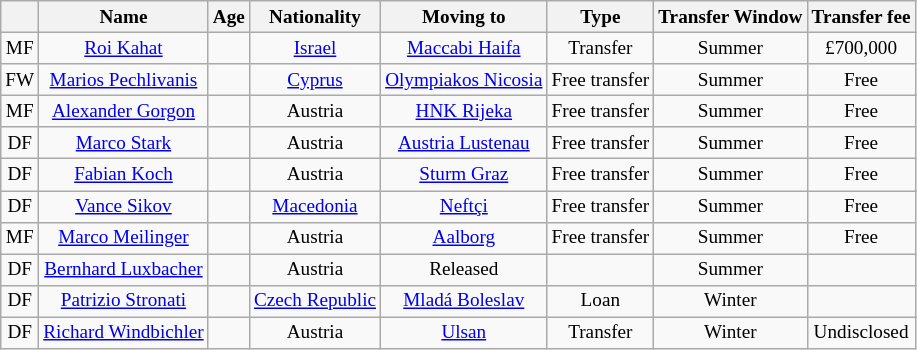<table class="wikitable" Style="text-align: center;font-size:80%">
<tr>
<th></th>
<th>Name</th>
<th>Age</th>
<th>Nationality</th>
<th>Moving to</th>
<th>Type</th>
<th>Transfer Window</th>
<th>Transfer fee</th>
</tr>
<tr>
<td>MF</td>
<td><a href='#'>Roi Kahat</a></td>
<td></td>
<td> <a href='#'>Israel</a></td>
<td> <a href='#'>Maccabi Haifa</a></td>
<td>Transfer</td>
<td>Summer</td>
<td>£700,000</td>
</tr>
<tr>
<td>FW</td>
<td><a href='#'>Marios Pechlivanis</a></td>
<td></td>
<td> <a href='#'>Cyprus</a></td>
<td> <a href='#'>Olympiakos Nicosia</a></td>
<td>Free transfer</td>
<td>Summer</td>
<td>Free</td>
</tr>
<tr>
<td>MF</td>
<td><a href='#'>Alexander Gorgon</a></td>
<td></td>
<td> Austria</td>
<td> <a href='#'>HNK Rijeka</a></td>
<td>Free transfer</td>
<td>Summer</td>
<td>Free</td>
</tr>
<tr>
<td>DF</td>
<td><a href='#'>Marco Stark</a></td>
<td></td>
<td> Austria</td>
<td><a href='#'>Austria Lustenau</a></td>
<td>Free transfer</td>
<td>Summer</td>
<td>Free</td>
</tr>
<tr>
<td>DF</td>
<td><a href='#'>Fabian Koch</a></td>
<td></td>
<td> Austria</td>
<td><a href='#'>Sturm Graz</a></td>
<td>Free transfer</td>
<td>Summer</td>
<td>Free</td>
</tr>
<tr>
<td>DF</td>
<td><a href='#'>Vance Sikov</a></td>
<td></td>
<td> <a href='#'>Macedonia</a></td>
<td> <a href='#'>Neftçi</a></td>
<td>Free transfer</td>
<td>Summer</td>
<td>Free</td>
</tr>
<tr>
<td>MF</td>
<td><a href='#'>Marco Meilinger</a></td>
<td></td>
<td> Austria</td>
<td> <a href='#'>Aalborg</a></td>
<td>Free transfer</td>
<td>Summer</td>
<td>Free</td>
</tr>
<tr>
<td>DF</td>
<td><a href='#'>Bernhard Luxbacher</a></td>
<td></td>
<td> Austria</td>
<td>Released</td>
<td></td>
<td>Summer</td>
<td></td>
</tr>
<tr>
<td>DF</td>
<td><a href='#'>Patrizio Stronati</a></td>
<td></td>
<td> <a href='#'>Czech Republic</a></td>
<td> <a href='#'>Mladá Boleslav</a></td>
<td>Loan</td>
<td>Winter</td>
<td></td>
</tr>
<tr>
<td>DF</td>
<td><a href='#'>Richard Windbichler</a></td>
<td></td>
<td> Austria</td>
<td> <a href='#'>Ulsan</a></td>
<td>Transfer</td>
<td>Winter</td>
<td>Undisclosed</td>
</tr>
</table>
